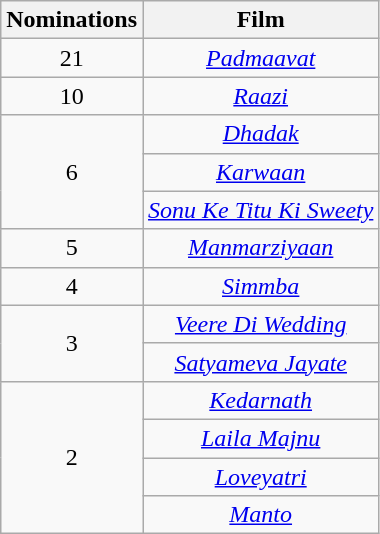<table class="wikitable" rowspan="2" style="text-align:center;">
<tr>
<th scope="col" style="width:55px;">Nominations</th>
<th scope="col" style="text-align:center;">Film</th>
</tr>
<tr>
<td>21</td>
<td><em><a href='#'>Padmaavat</a></em></td>
</tr>
<tr>
<td>10</td>
<td><em><a href='#'>Raazi</a></em></td>
</tr>
<tr>
<td rowspan="3">6</td>
<td><em><a href='#'>Dhadak</a></em></td>
</tr>
<tr>
<td><em><a href='#'>Karwaan</a></em></td>
</tr>
<tr>
<td><em><a href='#'>Sonu Ke Titu Ki Sweety</a></em></td>
</tr>
<tr>
<td>5</td>
<td><em><a href='#'>Manmarziyaan</a></em></td>
</tr>
<tr>
<td>4</td>
<td><em><a href='#'>Simmba</a></em></td>
</tr>
<tr>
<td rowspan="2">3</td>
<td><em><a href='#'>Veere Di Wedding</a></em></td>
</tr>
<tr>
<td><em><a href='#'>Satyameva Jayate</a></em></td>
</tr>
<tr>
<td rowspan="4">2</td>
<td><em><a href='#'>Kedarnath</a></em></td>
</tr>
<tr>
<td><em><a href='#'>Laila Majnu</a></em></td>
</tr>
<tr>
<td><em><a href='#'>Loveyatri</a></em></td>
</tr>
<tr>
<td><em><a href='#'>Manto</a></em></td>
</tr>
</table>
